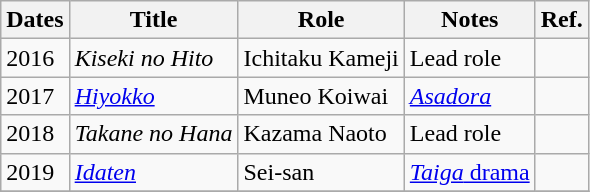<table class="wikitable">
<tr>
<th>Dates</th>
<th>Title</th>
<th>Role</th>
<th>Notes</th>
<th>Ref.</th>
</tr>
<tr>
<td>2016</td>
<td><em>Kiseki no Hito</em></td>
<td>Ichitaku Kameji</td>
<td>Lead role</td>
<td></td>
</tr>
<tr>
<td>2017</td>
<td><em><a href='#'>Hiyokko</a></em></td>
<td>Muneo Koiwai</td>
<td><em><a href='#'>Asadora</a></em></td>
<td></td>
</tr>
<tr>
<td>2018</td>
<td><em>Takane no Hana</em></td>
<td>Kazama Naoto</td>
<td>Lead role</td>
<td></td>
</tr>
<tr>
<td>2019</td>
<td><em><a href='#'>Idaten</a></em></td>
<td>Sei-san</td>
<td><a href='#'><em>Taiga</em> drama</a></td>
<td></td>
</tr>
<tr>
</tr>
</table>
